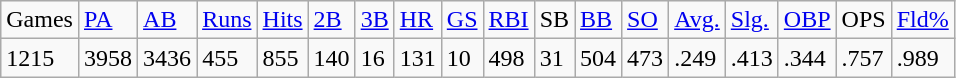<table class="wikitable">
<tr>
<td>Games</td>
<td><a href='#'>PA</a></td>
<td><a href='#'>AB</a></td>
<td><a href='#'>Runs</a></td>
<td><a href='#'>Hits</a></td>
<td><a href='#'>2B</a></td>
<td><a href='#'>3B</a></td>
<td><a href='#'>HR</a></td>
<td><a href='#'>GS</a></td>
<td><a href='#'>RBI</a></td>
<td>SB</td>
<td><a href='#'>BB</a></td>
<td><a href='#'>SO</a></td>
<td><a href='#'>Avg.</a></td>
<td><a href='#'>Slg.</a></td>
<td><a href='#'>OBP</a></td>
<td>OPS</td>
<td><a href='#'>Fld%</a></td>
</tr>
<tr>
<td>1215</td>
<td>3958</td>
<td>3436</td>
<td>455</td>
<td>855</td>
<td>140</td>
<td>16</td>
<td>131</td>
<td>10</td>
<td>498</td>
<td>31</td>
<td>504</td>
<td>473</td>
<td>.249</td>
<td>.413</td>
<td>.344</td>
<td>.757</td>
<td>.989</td>
</tr>
</table>
